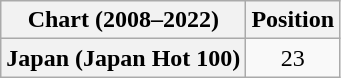<table class="wikitable plainrowheaders" style="text-align:center">
<tr>
<th scope="col">Chart (2008–2022)</th>
<th scope="col">Position</th>
</tr>
<tr>
<th scope="row">Japan (Japan Hot 100)</th>
<td>23</td>
</tr>
</table>
